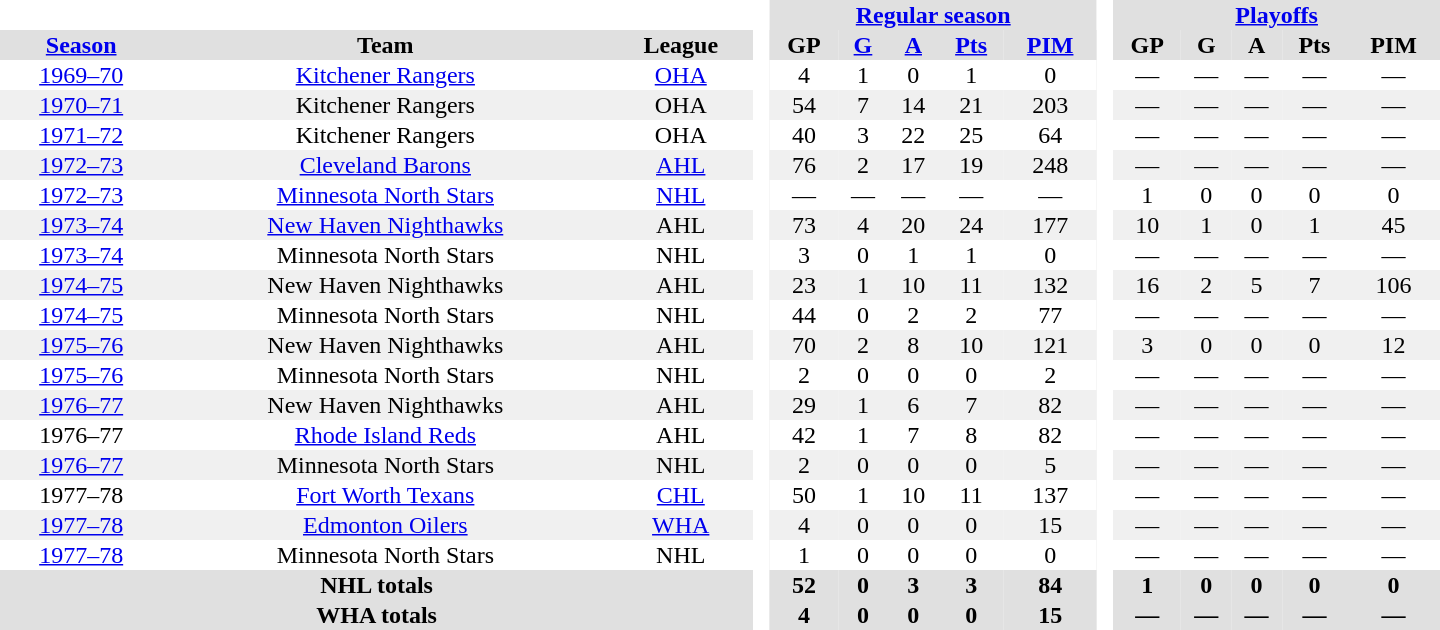<table border="0" cellpadding="1" cellspacing="0" style="text-align:center; width:60em;">
<tr style="background:#e0e0e0;">
<th colspan="3"  bgcolor="#ffffff"> </th>
<th rowspan="99" bgcolor="#ffffff"> </th>
<th colspan="5"><a href='#'>Regular season</a></th>
<th rowspan="99" bgcolor="#ffffff"> </th>
<th colspan="5"><a href='#'>Playoffs</a></th>
</tr>
<tr style="background:#e0e0e0;">
<th><a href='#'>Season</a></th>
<th>Team</th>
<th>League</th>
<th>GP</th>
<th><a href='#'>G</a></th>
<th><a href='#'>A</a></th>
<th><a href='#'>Pts</a></th>
<th><a href='#'>PIM</a></th>
<th>GP</th>
<th>G</th>
<th>A</th>
<th>Pts</th>
<th>PIM</th>
</tr>
<tr>
<td><a href='#'>1969–70</a></td>
<td><a href='#'>Kitchener Rangers</a></td>
<td><a href='#'>OHA</a></td>
<td>4</td>
<td>1</td>
<td>0</td>
<td>1</td>
<td>0</td>
<td>—</td>
<td>—</td>
<td>—</td>
<td>—</td>
<td>—</td>
</tr>
<tr bgcolor=f0f0f0>
<td><a href='#'>1970–71</a></td>
<td>Kitchener Rangers</td>
<td>OHA</td>
<td>54</td>
<td>7</td>
<td>14</td>
<td>21</td>
<td>203</td>
<td>—</td>
<td>—</td>
<td>—</td>
<td>—</td>
<td>—</td>
</tr>
<tr>
<td><a href='#'>1971–72</a></td>
<td>Kitchener Rangers</td>
<td>OHA</td>
<td>40</td>
<td>3</td>
<td>22</td>
<td>25</td>
<td>64</td>
<td>—</td>
<td>—</td>
<td>—</td>
<td>—</td>
<td>—</td>
</tr>
<tr bgcolor=f0f0f0>
<td><a href='#'>1972–73</a></td>
<td><a href='#'>Cleveland Barons</a></td>
<td><a href='#'>AHL</a></td>
<td>76</td>
<td>2</td>
<td>17</td>
<td>19</td>
<td>248</td>
<td>—</td>
<td>—</td>
<td>—</td>
<td>—</td>
<td>—</td>
</tr>
<tr>
<td><a href='#'>1972–73</a></td>
<td><a href='#'>Minnesota North Stars</a></td>
<td><a href='#'>NHL</a></td>
<td>—</td>
<td>—</td>
<td>—</td>
<td>—</td>
<td>—</td>
<td>1</td>
<td>0</td>
<td>0</td>
<td>0</td>
<td>0</td>
</tr>
<tr bgcolor=f0f0f0>
<td><a href='#'>1973–74</a></td>
<td><a href='#'>New Haven Nighthawks</a></td>
<td>AHL</td>
<td>73</td>
<td>4</td>
<td>20</td>
<td>24</td>
<td>177</td>
<td>10</td>
<td>1</td>
<td>0</td>
<td>1</td>
<td>45</td>
</tr>
<tr>
<td><a href='#'>1973–74</a></td>
<td>Minnesota North Stars</td>
<td>NHL</td>
<td>3</td>
<td>0</td>
<td>1</td>
<td>1</td>
<td>0</td>
<td>—</td>
<td>—</td>
<td>—</td>
<td>—</td>
<td>—</td>
</tr>
<tr bgcolor=f0f0f0>
<td><a href='#'>1974–75</a></td>
<td>New Haven Nighthawks</td>
<td>AHL</td>
<td>23</td>
<td>1</td>
<td>10</td>
<td>11</td>
<td>132</td>
<td>16</td>
<td>2</td>
<td>5</td>
<td>7</td>
<td>106</td>
</tr>
<tr>
<td><a href='#'>1974–75</a></td>
<td>Minnesota North Stars</td>
<td>NHL</td>
<td>44</td>
<td>0</td>
<td>2</td>
<td>2</td>
<td>77</td>
<td>—</td>
<td>—</td>
<td>—</td>
<td>—</td>
<td>—</td>
</tr>
<tr bgcolor=f0f0f0>
<td><a href='#'>1975–76</a></td>
<td>New Haven Nighthawks</td>
<td>AHL</td>
<td>70</td>
<td>2</td>
<td>8</td>
<td>10</td>
<td>121</td>
<td>3</td>
<td>0</td>
<td>0</td>
<td>0</td>
<td>12</td>
</tr>
<tr>
<td><a href='#'>1975–76</a></td>
<td>Minnesota North Stars</td>
<td>NHL</td>
<td>2</td>
<td>0</td>
<td>0</td>
<td>0</td>
<td>2</td>
<td>—</td>
<td>—</td>
<td>—</td>
<td>—</td>
<td>—</td>
</tr>
<tr bgcolor=f0f0f0>
<td><a href='#'>1976–77</a></td>
<td>New Haven Nighthawks</td>
<td>AHL</td>
<td>29</td>
<td>1</td>
<td>6</td>
<td>7</td>
<td>82</td>
<td>—</td>
<td>—</td>
<td>—</td>
<td>—</td>
<td>—</td>
</tr>
<tr>
<td>1976–77</td>
<td><a href='#'>Rhode Island Reds</a></td>
<td>AHL</td>
<td>42</td>
<td>1</td>
<td>7</td>
<td>8</td>
<td>82</td>
<td>—</td>
<td>—</td>
<td>—</td>
<td>—</td>
<td>—</td>
</tr>
<tr bgcolor=f0f0f0>
<td><a href='#'>1976–77</a></td>
<td>Minnesota North Stars</td>
<td>NHL</td>
<td>2</td>
<td>0</td>
<td>0</td>
<td>0</td>
<td>5</td>
<td>—</td>
<td>—</td>
<td>—</td>
<td>—</td>
<td>—</td>
</tr>
<tr>
<td>1977–78</td>
<td><a href='#'>Fort Worth Texans</a></td>
<td><a href='#'>CHL</a></td>
<td>50</td>
<td>1</td>
<td>10</td>
<td>11</td>
<td>137</td>
<td>—</td>
<td>—</td>
<td>—</td>
<td>—</td>
<td>—</td>
</tr>
<tr bgcolor=f0f0f0>
<td><a href='#'>1977–78</a></td>
<td><a href='#'>Edmonton Oilers</a></td>
<td><a href='#'>WHA</a></td>
<td>4</td>
<td>0</td>
<td>0</td>
<td>0</td>
<td>15</td>
<td>—</td>
<td>—</td>
<td>—</td>
<td>—</td>
<td>—</td>
</tr>
<tr>
<td><a href='#'>1977–78</a></td>
<td>Minnesota North Stars</td>
<td>NHL</td>
<td>1</td>
<td>0</td>
<td>0</td>
<td>0</td>
<td>0</td>
<td>—</td>
<td>—</td>
<td>—</td>
<td>—</td>
<td>—</td>
</tr>
<tr bgcolor="#e0e0e0">
<th colspan="3">NHL totals</th>
<th>52</th>
<th>0</th>
<th>3</th>
<th>3</th>
<th>84</th>
<th>1</th>
<th>0</th>
<th>0</th>
<th>0</th>
<th>0</th>
</tr>
<tr bgcolor="#e0e0e0">
<th colspan="3">WHA totals</th>
<th>4</th>
<th>0</th>
<th>0</th>
<th>0</th>
<th>15</th>
<th>—</th>
<th>—</th>
<th>—</th>
<th>—</th>
<th>—</th>
</tr>
</table>
